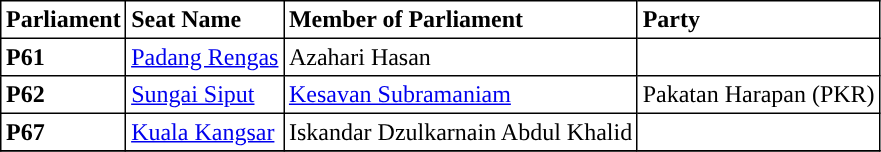<table class="toccolours sortable" border="1" cellpadding="3" style="border-collapse:collapse; text-align: left;">
<tr>
<th align="center">Parliament</th>
<th>Seat Name</th>
<th>Member of Parliament</th>
<th>Party</th>
</tr>
<tr>
<th align="left">P61</th>
<td><a href='#'>Padang Rengas</a></td>
<td>Azahari Hasan</td>
<td></td>
</tr>
<tr>
<th align="left">P62</th>
<td><a href='#'>Sungai Siput</a></td>
<td><a href='#'>Kesavan Subramaniam</a></td>
<td>Pakatan Harapan (PKR)</td>
</tr>
<tr>
<th align="left">P67</th>
<td><a href='#'>Kuala Kangsar</a></td>
<td>Iskandar Dzulkarnain Abdul Khalid</td>
<td></td>
</tr>
<tr>
</tr>
</table>
